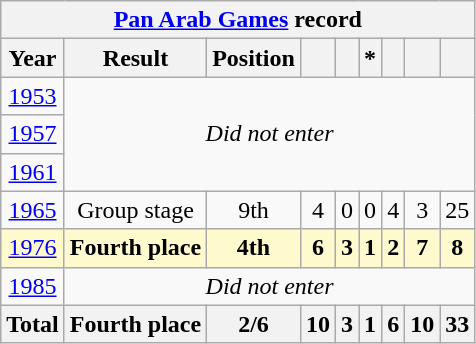<table class="wikitable" style="text-align: center;font-size:100%">
<tr>
<th colspan=9><a href='#'>Pan Arab Games</a> record</th>
</tr>
<tr>
<th>Year</th>
<th>Result</th>
<th>Position</th>
<th></th>
<th></th>
<th>*</th>
<th></th>
<th></th>
<th></th>
</tr>
<tr>
<td> <a href='#'>1953</a></td>
<td rowspan=3 colspan=8><em>Did not enter</em></td>
</tr>
<tr>
<td> <a href='#'>1957</a></td>
</tr>
<tr>
<td> <a href='#'>1961</a></td>
</tr>
<tr>
<td> <a href='#'>1965</a></td>
<td>Group stage</td>
<td>9th</td>
<td>4</td>
<td>0</td>
<td>0</td>
<td>4</td>
<td>3</td>
<td>25</td>
</tr>
<tr bgcolor="LemonChiffon">
<td> <a href='#'>1976</a></td>
<td><strong>Fourth place</strong></td>
<td><strong>4th</strong></td>
<td><strong>6</strong></td>
<td><strong>3</strong></td>
<td><strong>1</strong></td>
<td><strong>2</strong></td>
<td><strong>7</strong></td>
<td><strong>8</strong></td>
</tr>
<tr>
<td> <a href='#'>1985</a></td>
<td colspan=8><em>Did not enter</em></td>
</tr>
<tr>
<th><strong>Total</strong></th>
<th><strong>Fourth place</strong></th>
<th>2/6</th>
<th><strong>10</strong></th>
<th><strong>3</strong></th>
<th><strong>1</strong></th>
<th><strong>6</strong></th>
<th><strong>10</strong></th>
<th><strong>33</strong></th>
</tr>
</table>
